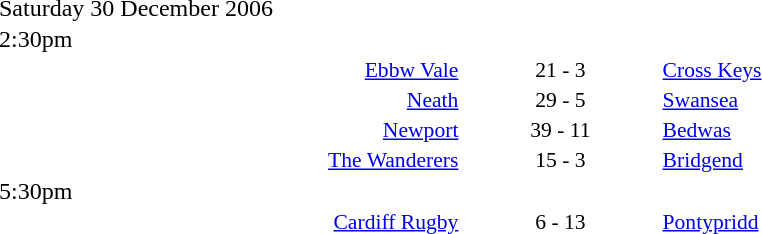<table style="width:70%;" cellspacing="1">
<tr>
<th width=35%></th>
<th width=15%></th>
<th></th>
</tr>
<tr>
<td>Saturday 30 December 2006</td>
</tr>
<tr>
<td>2:30pm</td>
</tr>
<tr style=font-size:90%>
<td align=right><a href='#'>Ebbw Vale</a></td>
<td align=center>21 - 3</td>
<td><a href='#'>Cross Keys</a></td>
</tr>
<tr style=font-size:90%>
<td align=right><a href='#'>Neath</a></td>
<td align=center>29 - 5</td>
<td><a href='#'>Swansea</a></td>
</tr>
<tr style=font-size:90%>
<td align=right><a href='#'>Newport</a></td>
<td align=center>39 - 11</td>
<td><a href='#'>Bedwas</a></td>
</tr>
<tr style=font-size:90%>
<td align=right><a href='#'>The Wanderers</a></td>
<td align=center>15 - 3</td>
<td><a href='#'>Bridgend</a></td>
</tr>
<tr>
<td>5:30pm</td>
</tr>
<tr style=font-size:90%>
<td align=right><a href='#'>Cardiff Rugby</a></td>
<td align=center>6 - 13</td>
<td><a href='#'>Pontypridd</a></td>
</tr>
</table>
